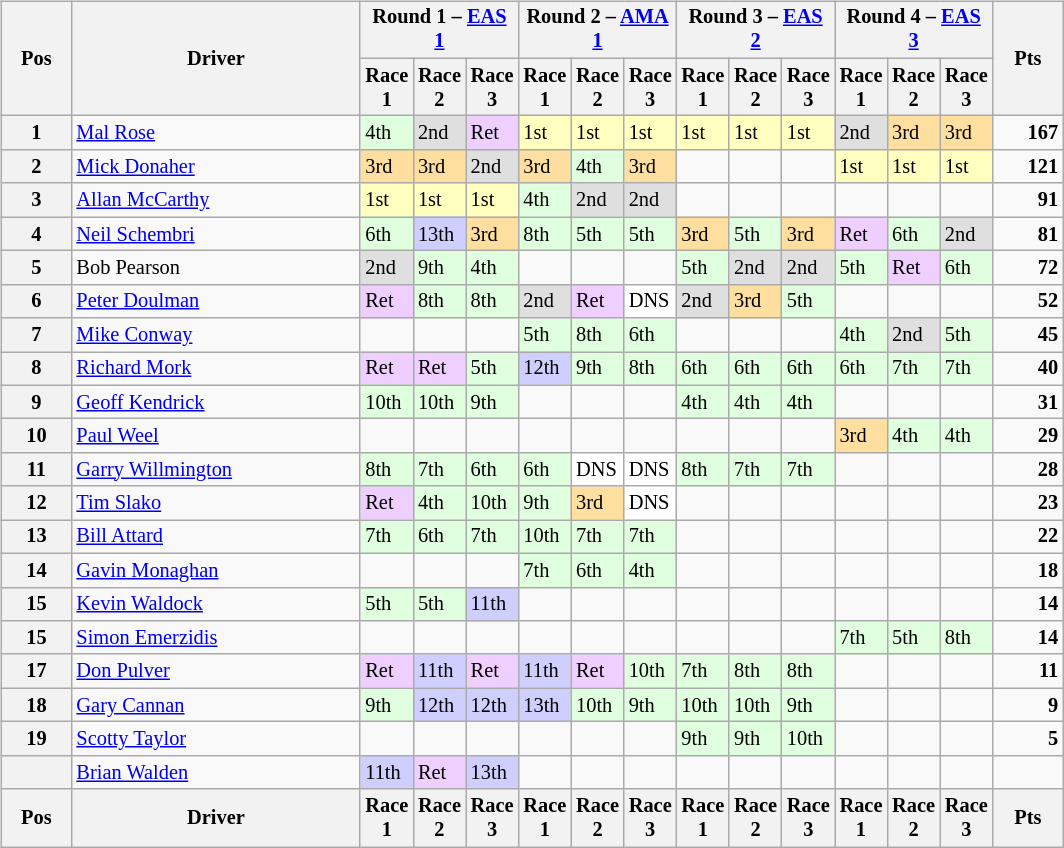<table>
<tr>
<td><br><table class="wikitable" style="font-size: 85%">
<tr>
<th rowspan="2" valign="middle">Pos</th>
<th rowspan="2" valign="middle">Driver</th>
<th colspan="3">Round 1 – <a href='#'>EAS 1</a></th>
<th colspan="3">Round 2 – <a href='#'>AMA 1</a></th>
<th colspan="3">Round 3 – <a href='#'>EAS 2</a></th>
<th colspan="3">Round 4 – <a href='#'>EAS 3</a></th>
<th rowspan="2" valign="middle">Pts</th>
</tr>
<tr>
<th width="2%">Race 1</th>
<th width="2%">Race 2</th>
<th width="2%">Race 3</th>
<th width="2%">Race 1</th>
<th width="2%">Race 2</th>
<th width="2%">Race 3</th>
<th width="2%">Race 1</th>
<th width="2%">Race 2</th>
<th width="2%">Race 3</th>
<th width="2%">Race 1</th>
<th width="2%">Race 2</th>
<th width="2%">Race 3</th>
</tr>
<tr>
<th>1</th>
<td><a href='#'>Mal Rose</a></td>
<td style="background:#dfffdf;">4th</td>
<td style="background:#dfdfdf;">2nd</td>
<td style="background:#efcfff;">Ret</td>
<td style="background:#ffffbf;">1st</td>
<td style="background:#ffffbf;">1st</td>
<td style="background:#ffffbf;">1st</td>
<td style="background:#ffffbf;">1st</td>
<td style="background:#ffffbf;">1st</td>
<td style="background:#ffffbf;">1st</td>
<td style="background:#dfdfdf;">2nd</td>
<td style="background:#ffdf9f;">3rd</td>
<td style="background:#ffdf9f;">3rd</td>
<td align="right"><strong>167</strong></td>
</tr>
<tr>
<th>2</th>
<td><a href='#'>Mick Donaher</a></td>
<td style="background:#ffdf9f;">3rd</td>
<td style="background:#ffdf9f;">3rd</td>
<td style="background:#dfdfdf;">2nd</td>
<td style="background:#ffdf9f;">3rd</td>
<td style="background:#dfffdf;">4th</td>
<td style="background:#ffdf9f;">3rd</td>
<td></td>
<td></td>
<td></td>
<td style="background:#ffffbf;">1st</td>
<td style="background:#ffffbf;">1st</td>
<td style="background:#ffffbf;">1st</td>
<td align="right"><strong>121</strong></td>
</tr>
<tr>
<th>3</th>
<td><a href='#'>Allan McCarthy</a></td>
<td style="background:#ffffbf;">1st</td>
<td style="background:#ffffbf;">1st</td>
<td style="background:#ffffbf;">1st</td>
<td style="background:#dfffdf;">4th</td>
<td style="background:#dfdfdf;">2nd</td>
<td style="background:#dfdfdf;">2nd</td>
<td></td>
<td></td>
<td></td>
<td></td>
<td></td>
<td></td>
<td align="right"><strong>91</strong></td>
</tr>
<tr>
<th>4</th>
<td><a href='#'>Neil Schembri</a></td>
<td style="background:#dfffdf;">6th</td>
<td style="background:#cfcfff;">13th</td>
<td style="background:#ffdf9f;">3rd</td>
<td style="background:#dfffdf;">8th</td>
<td style="background:#dfffdf;">5th</td>
<td style="background:#dfffdf;">5th</td>
<td style="background:#ffdf9f;">3rd</td>
<td style="background:#dfffdf;">5th</td>
<td style="background:#ffdf9f;">3rd</td>
<td style="background:#efcfff;">Ret</td>
<td style="background:#dfffdf;">6th</td>
<td style="background:#dfdfdf;">2nd</td>
<td align="right"><strong>81</strong></td>
</tr>
<tr>
<th>5</th>
<td>Bob Pearson</td>
<td style="background:#dfdfdf;">2nd</td>
<td style="background:#dfffdf;">9th</td>
<td style="background:#dfffdf;">4th</td>
<td></td>
<td></td>
<td></td>
<td style="background:#dfffdf;">5th</td>
<td style="background:#dfdfdf;">2nd</td>
<td style="background:#dfdfdf;">2nd</td>
<td style="background:#dfffdf;">5th</td>
<td style="background:#efcfff;">Ret</td>
<td style="background:#dfffdf;">6th</td>
<td align="right"><strong>72</strong></td>
</tr>
<tr>
<th>6</th>
<td><a href='#'>Peter Doulman</a></td>
<td style="background:#efcfff;">Ret</td>
<td style="background:#dfffdf;">8th</td>
<td style="background:#dfffdf;">8th</td>
<td style="background:#dfdfdf;">2nd</td>
<td style="background:#efcfff;">Ret</td>
<td style="background:#ffffff;">DNS</td>
<td style="background:#dfdfdf;">2nd</td>
<td style="background:#ffdf9f;">3rd</td>
<td style="background:#dfffdf;">5th</td>
<td></td>
<td></td>
<td></td>
<td align="right"><strong>52</strong></td>
</tr>
<tr>
<th>7</th>
<td><a href='#'>Mike Conway</a></td>
<td></td>
<td></td>
<td></td>
<td style="background:#dfffdf;">5th</td>
<td style="background:#dfffdf;">8th</td>
<td style="background:#dfffdf;">6th</td>
<td></td>
<td></td>
<td></td>
<td style="background:#dfffdf;">4th</td>
<td style="background:#dfdfdf;">2nd</td>
<td style="background:#dfffdf;">5th</td>
<td align="right"><strong>45</strong></td>
</tr>
<tr>
<th>8</th>
<td><a href='#'>Richard Mork</a></td>
<td style="background:#efcfff;">Ret</td>
<td style="background:#efcfff;">Ret</td>
<td style="background:#dfffdf;">5th</td>
<td style="background:#cfcfff;">12th</td>
<td style="background:#dfffdf;">9th</td>
<td style="background:#dfffdf;">8th</td>
<td style="background:#dfffdf;">6th</td>
<td style="background:#dfffdf;">6th</td>
<td style="background:#dfffdf;">6th</td>
<td style="background:#dfffdf;">6th</td>
<td style="background:#dfffdf;">7th</td>
<td style="background:#dfffdf;">7th</td>
<td align="right"><strong>40</strong></td>
</tr>
<tr>
<th>9</th>
<td><a href='#'>Geoff Kendrick</a></td>
<td style="background:#dfffdf;">10th</td>
<td style="background:#dfffdf;">10th</td>
<td style="background:#dfffdf;">9th</td>
<td></td>
<td></td>
<td></td>
<td style="background:#dfffdf;">4th</td>
<td style="background:#dfffdf;">4th</td>
<td style="background:#dfffdf;">4th</td>
<td></td>
<td></td>
<td></td>
<td align="right"><strong>31</strong></td>
</tr>
<tr>
<th>10</th>
<td><a href='#'>Paul Weel</a></td>
<td></td>
<td></td>
<td></td>
<td></td>
<td></td>
<td></td>
<td></td>
<td></td>
<td></td>
<td style="background:#ffdf9f;">3rd</td>
<td style="background:#dfffdf;">4th</td>
<td style="background:#dfffdf;">4th</td>
<td align="right"><strong>29</strong></td>
</tr>
<tr>
<th>11</th>
<td><a href='#'>Garry Willmington</a></td>
<td style="background:#dfffdf;">8th</td>
<td style="background:#dfffdf;">7th</td>
<td style="background:#dfffdf;">6th</td>
<td style="background:#dfffdf;">6th</td>
<td style="background:#ffffff;">DNS</td>
<td style="background:#ffffff;">DNS</td>
<td style="background:#dfffdf;">8th</td>
<td style="background:#dfffdf;">7th</td>
<td style="background:#dfffdf;">7th</td>
<td></td>
<td></td>
<td></td>
<td align="right"><strong>28</strong></td>
</tr>
<tr>
<th>12</th>
<td><a href='#'>Tim Slako</a></td>
<td style="background:#efcfff;">Ret</td>
<td style="background:#dfffdf;">4th</td>
<td style="background:#dfffdf;">10th</td>
<td style="background:#dfffdf;">9th</td>
<td style="background:#ffdf9f;">3rd</td>
<td style="background:#ffffff;">DNS</td>
<td></td>
<td></td>
<td></td>
<td></td>
<td></td>
<td></td>
<td align="right"><strong>23</strong></td>
</tr>
<tr>
<th>13</th>
<td><a href='#'>Bill Attard</a></td>
<td style="background:#dfffdf;">7th</td>
<td style="background:#dfffdf;">6th</td>
<td style="background:#dfffdf;">7th</td>
<td style="background:#dfffdf;">10th</td>
<td style="background:#dfffdf;">7th</td>
<td style="background:#dfffdf;">7th</td>
<td></td>
<td></td>
<td></td>
<td></td>
<td></td>
<td></td>
<td align="right"><strong>22</strong></td>
</tr>
<tr>
<th>14</th>
<td><a href='#'>Gavin Monaghan</a></td>
<td></td>
<td></td>
<td></td>
<td style="background:#dfffdf;">7th</td>
<td style="background:#dfffdf;">6th</td>
<td style="background:#dfffdf;">4th</td>
<td></td>
<td></td>
<td></td>
<td></td>
<td></td>
<td></td>
<td align="right"><strong>18</strong></td>
</tr>
<tr>
<th>15</th>
<td><a href='#'>Kevin Waldock</a></td>
<td style="background:#dfffdf;">5th</td>
<td style="background:#dfffdf;">5th</td>
<td style="background:#cfcfff;">11th</td>
<td></td>
<td></td>
<td></td>
<td></td>
<td></td>
<td></td>
<td></td>
<td></td>
<td></td>
<td align="right"><strong>14</strong></td>
</tr>
<tr>
<th>15</th>
<td><a href='#'>Simon Emerzidis</a></td>
<td></td>
<td></td>
<td></td>
<td></td>
<td></td>
<td></td>
<td></td>
<td></td>
<td></td>
<td style="background:#dfffdf;">7th</td>
<td style="background:#dfffdf;">5th</td>
<td style="background:#dfffdf;">8th</td>
<td align="right"><strong>14</strong></td>
</tr>
<tr>
<th>17</th>
<td><a href='#'>Don Pulver</a></td>
<td style="background:#efcfff;">Ret</td>
<td style="background:#cfcfff;">11th</td>
<td style="background:#efcfff;">Ret</td>
<td style="background:#cfcfff;">11th</td>
<td style="background:#efcfff;">Ret</td>
<td style="background:#dfffdf;">10th</td>
<td style="background:#dfffdf;">7th</td>
<td style="background:#dfffdf;">8th</td>
<td style="background:#dfffdf;">8th</td>
<td></td>
<td></td>
<td></td>
<td align="right"><strong>11</strong></td>
</tr>
<tr>
<th>18</th>
<td><a href='#'>Gary Cannan</a></td>
<td style="background:#dfffdf;">9th</td>
<td style="background:#cfcfff;">12th</td>
<td style="background:#cfcfff;">12th</td>
<td style="background:#cfcfff;">13th</td>
<td style="background:#dfffdf;">10th</td>
<td style="background:#dfffdf;">9th</td>
<td style="background:#dfffdf;">10th</td>
<td style="background:#dfffdf;">10th</td>
<td style="background:#dfffdf;">9th</td>
<td></td>
<td></td>
<td></td>
<td align="right"><strong>9</strong></td>
</tr>
<tr>
<th>19</th>
<td><a href='#'>Scotty Taylor</a></td>
<td></td>
<td></td>
<td></td>
<td></td>
<td></td>
<td></td>
<td style="background:#dfffdf;">9th</td>
<td style="background:#dfffdf;">9th</td>
<td style="background:#dfffdf;">10th</td>
<td></td>
<td></td>
<td></td>
<td align="right"><strong>5</strong></td>
</tr>
<tr>
<th></th>
<td><a href='#'>Brian Walden</a></td>
<td style="background:#cfcfff;">11th</td>
<td style="background:#efcfff;">Ret</td>
<td style="background:#cfcfff;">13th</td>
<td></td>
<td></td>
<td></td>
<td></td>
<td></td>
<td></td>
<td></td>
<td></td>
<td></td>
<td></td>
</tr>
<tr style="background: #f9f9f9" valign="top">
<th valign="middle">Pos</th>
<th valign="middle">Driver</th>
<th width="2%">Race 1</th>
<th width="2%">Race 2</th>
<th width="2%">Race 3</th>
<th width="2%">Race 1</th>
<th width="2%">Race 2</th>
<th width="2%">Race 3</th>
<th width="2%">Race 1</th>
<th width="2%">Race 2</th>
<th width="2%">Race 3</th>
<th width="2%">Race 1</th>
<th width="2%">Race 2</th>
<th width="2%">Race 3</th>
<th valign="middle">Pts</th>
</tr>
</table>
</td>
<td valign="top"><br></td>
</tr>
</table>
